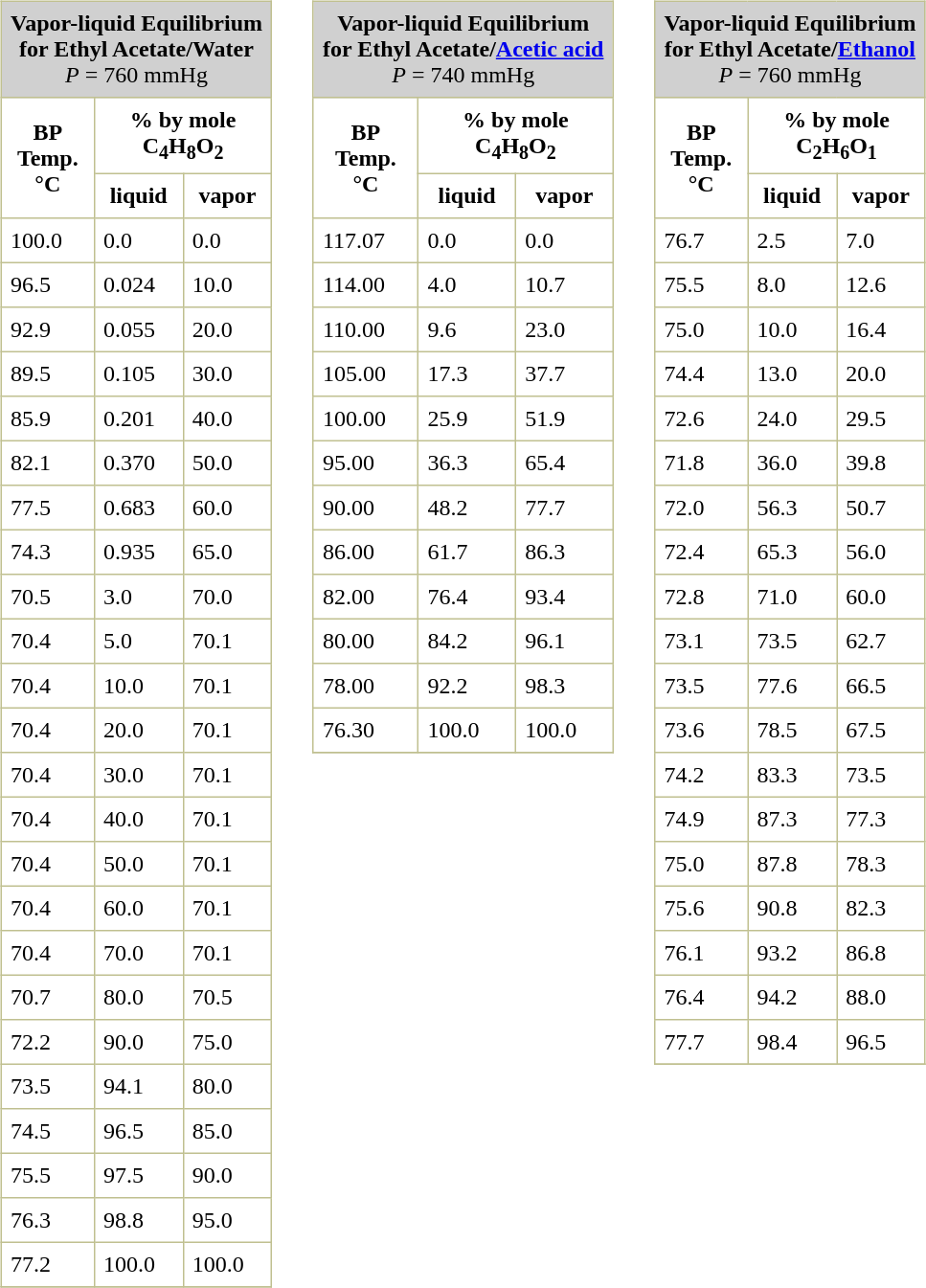<table>
<tr valign="top">
<td><br><table border="1" cellspacing="0" cellpadding="6" style="margin: 0 0 0 0.5em; background: white; border-collapse: collapse; border-color: #C0C090;">
<tr>
<td bgcolor="#D0D0D0" align="center" colspan="3"><strong>Vapor-liquid Equilibrium<br>for Ethyl Acetate/Water</strong><br><em>P</em> = 760 mmHg</td>
</tr>
<tr>
<th rowspan="2">BP<br>Temp.<br>°C</th>
<th colspan="2">% by mole<br>C<sub>4</sub>H<sub>8</sub>O<sub>2</sub></th>
</tr>
<tr>
<th>liquid</th>
<th>vapor</th>
</tr>
<tr>
<td>100.0</td>
<td>0.0</td>
<td>0.0</td>
</tr>
<tr>
<td>96.5</td>
<td>0.024</td>
<td>10.0</td>
</tr>
<tr>
<td>92.9</td>
<td>0.055</td>
<td>20.0</td>
</tr>
<tr>
<td>89.5</td>
<td>0.105</td>
<td>30.0</td>
</tr>
<tr>
<td>85.9</td>
<td>0.201</td>
<td>40.0</td>
</tr>
<tr>
<td>82.1</td>
<td>0.370</td>
<td>50.0</td>
</tr>
<tr>
<td>77.5</td>
<td>0.683</td>
<td>60.0</td>
</tr>
<tr>
<td>74.3</td>
<td>0.935</td>
<td>65.0</td>
</tr>
<tr>
<td>70.5</td>
<td>3.0</td>
<td>70.0</td>
</tr>
<tr>
<td>70.4</td>
<td>5.0</td>
<td>70.1</td>
</tr>
<tr>
<td>70.4</td>
<td>10.0</td>
<td>70.1</td>
</tr>
<tr>
<td>70.4</td>
<td>20.0</td>
<td>70.1</td>
</tr>
<tr>
<td>70.4</td>
<td>30.0</td>
<td>70.1</td>
</tr>
<tr>
<td>70.4</td>
<td>40.0</td>
<td>70.1</td>
</tr>
<tr>
<td>70.4</td>
<td>50.0</td>
<td>70.1</td>
</tr>
<tr>
<td>70.4</td>
<td>60.0</td>
<td>70.1</td>
</tr>
<tr>
<td>70.4</td>
<td>70.0</td>
<td>70.1</td>
</tr>
<tr>
<td>70.7</td>
<td>80.0</td>
<td>70.5</td>
</tr>
<tr>
<td>72.2</td>
<td>90.0</td>
<td>75.0</td>
</tr>
<tr>
<td>73.5</td>
<td>94.1</td>
<td>80.0</td>
</tr>
<tr>
<td>74.5</td>
<td>96.5</td>
<td>85.0</td>
</tr>
<tr>
<td>75.5</td>
<td>97.5</td>
<td>90.0</td>
</tr>
<tr>
<td>76.3</td>
<td>98.8</td>
<td>95.0</td>
</tr>
<tr>
<td>77.2</td>
<td>100.0</td>
<td>100.0</td>
</tr>
<tr>
</tr>
</table>
</td>
<td>   </td>
<td><br><table border="1" cellspacing="0" cellpadding="6" style="margin: 0 0 0 0.5em; background: white; border-collapse: collapse; border-color: #C0C090;">
<tr>
<td bgcolor="#D0D0D0" align="center" colspan="3"><strong>Vapor-liquid Equilibrium<br>for Ethyl Acetate/<a href='#'>Acetic acid</a></strong><br><em>P</em> = 740 mmHg</td>
</tr>
<tr>
<th rowspan="2">BP<br>Temp.<br>°C</th>
<th colspan="2">% by mole<br>C<sub>4</sub>H<sub>8</sub>O<sub>2</sub></th>
</tr>
<tr>
<th>liquid</th>
<th>vapor</th>
</tr>
<tr>
<td>117.07</td>
<td>0.0</td>
<td>0.0</td>
</tr>
<tr>
<td>114.00</td>
<td>4.0</td>
<td>10.7</td>
</tr>
<tr>
<td>110.00</td>
<td>9.6</td>
<td>23.0</td>
</tr>
<tr>
<td>105.00</td>
<td>17.3</td>
<td>37.7</td>
</tr>
<tr>
<td>100.00</td>
<td>25.9</td>
<td>51.9</td>
</tr>
<tr>
<td>95.00</td>
<td>36.3</td>
<td>65.4</td>
</tr>
<tr>
<td>90.00</td>
<td>48.2</td>
<td>77.7</td>
</tr>
<tr>
<td>86.00</td>
<td>61.7</td>
<td>86.3</td>
</tr>
<tr>
<td>82.00</td>
<td>76.4</td>
<td>93.4</td>
</tr>
<tr>
<td>80.00</td>
<td>84.2</td>
<td>96.1</td>
</tr>
<tr>
<td>78.00</td>
<td>92.2</td>
<td>98.3</td>
</tr>
<tr>
<td>76.30</td>
<td>100.0</td>
<td>100.0</td>
</tr>
<tr>
</tr>
</table>
</td>
<td>   </td>
<td><br><table border="1" cellspacing="0" cellpadding="6" style="margin: 0 0 0 0.5em; background: white; border-collapse: collapse; border-color: #C0C090;">
<tr>
<td bgcolor="#D0D0D0" align="center" colspan="3"><strong>Vapor-liquid Equilibrium<br>for Ethyl Acetate/<a href='#'>Ethanol</a></strong><br><em>P</em> = 760 mmHg</td>
</tr>
<tr>
<th rowspan="2">BP<br>Temp.<br>°C</th>
<th colspan="2">% by mole<br>C<sub>2</sub>H<sub>6</sub>O<sub>1</sub></th>
</tr>
<tr>
<th>liquid</th>
<th>vapor</th>
</tr>
<tr>
<td>76.7</td>
<td>2.5</td>
<td>7.0</td>
</tr>
<tr>
<td>75.5</td>
<td>8.0</td>
<td>12.6</td>
</tr>
<tr>
<td>75.0</td>
<td>10.0</td>
<td>16.4</td>
</tr>
<tr>
<td>74.4</td>
<td>13.0</td>
<td>20.0</td>
</tr>
<tr>
<td>72.6</td>
<td>24.0</td>
<td>29.5</td>
</tr>
<tr>
<td>71.8</td>
<td>36.0</td>
<td>39.8</td>
</tr>
<tr>
<td>72.0</td>
<td>56.3</td>
<td>50.7</td>
</tr>
<tr>
<td>72.4</td>
<td>65.3</td>
<td>56.0</td>
</tr>
<tr>
<td>72.8</td>
<td>71.0</td>
<td>60.0</td>
</tr>
<tr>
<td>73.1</td>
<td>73.5</td>
<td>62.7</td>
</tr>
<tr>
<td>73.5</td>
<td>77.6</td>
<td>66.5</td>
</tr>
<tr>
<td>73.6</td>
<td>78.5</td>
<td>67.5</td>
</tr>
<tr>
<td>74.2</td>
<td>83.3</td>
<td>73.5</td>
</tr>
<tr>
<td>74.9</td>
<td>87.3</td>
<td>77.3</td>
</tr>
<tr>
<td>75.0</td>
<td>87.8</td>
<td>78.3</td>
</tr>
<tr>
<td>75.6</td>
<td>90.8</td>
<td>82.3</td>
</tr>
<tr>
<td>76.1</td>
<td>93.2</td>
<td>86.8</td>
</tr>
<tr>
<td>76.4</td>
<td>94.2</td>
<td>88.0</td>
</tr>
<tr>
<td>77.7</td>
<td>98.4</td>
<td>96.5</td>
</tr>
<tr>
</tr>
</table>
</td>
</tr>
</table>
